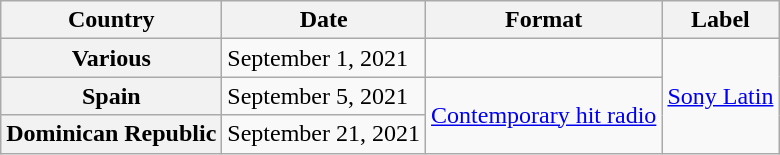<table class="wikitable plainrowheaders">
<tr>
<th>Country</th>
<th>Date</th>
<th>Format</th>
<th>Label</th>
</tr>
<tr>
<th scope="row">Various</th>
<td>September 1, 2021</td>
<td></td>
<td rowspan="3"><a href='#'>Sony Latin</a></td>
</tr>
<tr>
<th scope="row">Spain</th>
<td>September 5, 2021</td>
<td rowspan="2"><a href='#'>Contemporary hit radio</a></td>
</tr>
<tr>
<th scope="row">Dominican Republic</th>
<td>September 21, 2021</td>
</tr>
</table>
